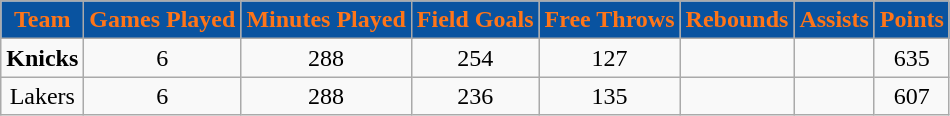<table class="wikitable">
<tr>
<th style="color:#FF7518; background:#0953a0;">Team</th>
<th style="color:#FF7518; background:#0953a0;">Games Played</th>
<th style="color:#FF7518; background:#0953a0;">Minutes Played</th>
<th style="color:#FF7518; background:#0953a0;">Field Goals</th>
<th style="color:#FF7518; background:#0953a0;">Free Throws</th>
<th style="color:#FF7518; background:#0953a0;">Rebounds</th>
<th style="color:#FF7518; background:#0953a0;">Assists</th>
<th style="color:#FF7518; background:#0953a0;">Points</th>
</tr>
<tr align="center">
<td><strong>Knicks</strong></td>
<td>6</td>
<td>288</td>
<td>254</td>
<td>127</td>
<td></td>
<td></td>
<td>635</td>
</tr>
<tr align="center">
<td>Lakers</td>
<td>6</td>
<td>288</td>
<td>236</td>
<td>135</td>
<td></td>
<td></td>
<td>607</td>
</tr>
</table>
